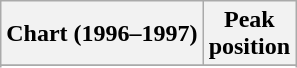<table class="wikitable sortable">
<tr>
<th align="left">Chart (1996–1997)</th>
<th align="center">Peak<br>position</th>
</tr>
<tr>
</tr>
<tr>
</tr>
</table>
